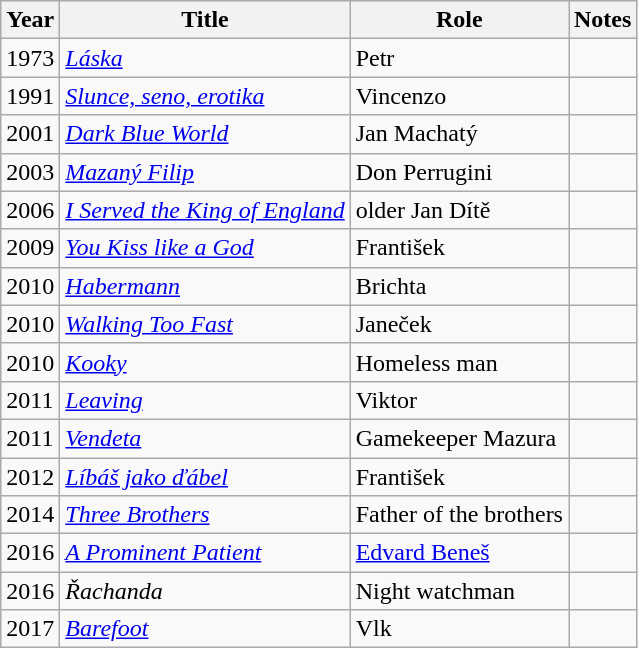<table class="wikitable sortable">
<tr>
<th>Year</th>
<th>Title</th>
<th>Role</th>
<th class="unsortable">Notes</th>
</tr>
<tr>
<td>1973</td>
<td><em><a href='#'>Láska</a></em></td>
<td>Petr</td>
<td></td>
</tr>
<tr>
<td>1991</td>
<td><em><a href='#'>Slunce, seno, erotika</a></em></td>
<td>Vincenzo</td>
<td></td>
</tr>
<tr>
<td>2001</td>
<td><em><a href='#'>Dark Blue World</a></em></td>
<td>Jan Machatý</td>
<td></td>
</tr>
<tr>
<td>2003</td>
<td><em><a href='#'>Mazaný Filip</a></em></td>
<td>Don Perrugini</td>
<td></td>
</tr>
<tr>
<td>2006</td>
<td><em><a href='#'>I Served the King of England</a></em></td>
<td>older Jan Dítě</td>
<td></td>
</tr>
<tr>
<td>2009</td>
<td><em><a href='#'>You Kiss like a God</a></em></td>
<td>František</td>
<td></td>
</tr>
<tr>
<td>2010</td>
<td><em><a href='#'>Habermann</a></em></td>
<td>Brichta</td>
<td></td>
</tr>
<tr>
<td>2010</td>
<td><em><a href='#'>Walking Too Fast</a></em></td>
<td>Janeček</td>
<td></td>
</tr>
<tr>
<td>2010</td>
<td><em><a href='#'>Kooky</a></em></td>
<td>Homeless man</td>
<td></td>
</tr>
<tr>
<td>2011</td>
<td><em><a href='#'>Leaving</a></em></td>
<td>Viktor</td>
<td></td>
</tr>
<tr>
<td>2011</td>
<td><em><a href='#'>Vendeta</a></em></td>
<td>Gamekeeper Mazura</td>
<td></td>
</tr>
<tr>
<td>2012</td>
<td><em><a href='#'>Líbáš jako ďábel</a></em></td>
<td>František</td>
<td></td>
</tr>
<tr>
<td>2014</td>
<td><em><a href='#'>Three Brothers</a></em></td>
<td>Father of the brothers</td>
<td></td>
</tr>
<tr>
<td>2016</td>
<td><em><a href='#'>A Prominent Patient</a></em></td>
<td><a href='#'>Edvard Beneš</a></td>
<td></td>
</tr>
<tr>
<td>2016</td>
<td><em>Řachanda</em></td>
<td>Night watchman</td>
<td></td>
</tr>
<tr>
<td>2017</td>
<td><em><a href='#'>Barefoot</a></em></td>
<td>Vlk</td>
<td></td>
</tr>
</table>
